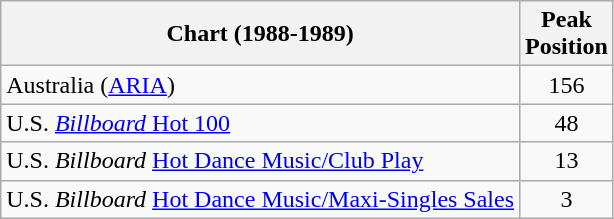<table class="wikitable">
<tr>
<th>Chart (1988-1989)</th>
<th>Peak<br>Position</th>
</tr>
<tr>
<td>Australia (<a href='#'>ARIA</a>)</td>
<td align="center">156</td>
</tr>
<tr>
<td>U.S. <a href='#'><em>Billboard</em> Hot 100</a></td>
<td align="center">48</td>
</tr>
<tr>
<td>U.S. <em>Billboard</em> <a href='#'>Hot Dance Music/Club Play</a></td>
<td align="center">13</td>
</tr>
<tr>
<td>U.S. <em>Billboard</em> <a href='#'>Hot Dance Music/Maxi-Singles Sales</a></td>
<td align="center">3</td>
</tr>
</table>
